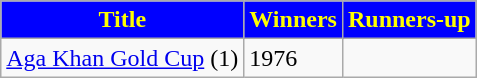<table class="wikitable">
<tr>
<th style="background:blue; color:yellow; text-align:center;">Title</th>
<th style="background:blue; color:yellow; text-align:center;">Winners</th>
<th style="background:blue; color:yellow; text-align:center;">Runners-up</th>
</tr>
<tr>
<td VAlign=Top><a href='#'>Aga Khan Gold Cup</a> (1)</td>
<td VAlign=Top>1976</td>
<td VAlign=Top></td>
</tr>
</table>
